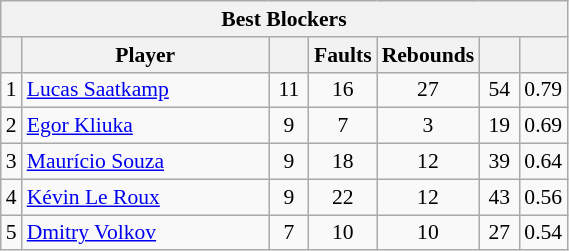<table class="wikitable sortable" style=font-size:90%>
<tr>
<th colspan=7>Best Blockers</th>
</tr>
<tr>
<th></th>
<th width=158>Player</th>
<th width=20></th>
<th width=20>Faults</th>
<th width=20>Rebounds</th>
<th width=20></th>
<th width=20></th>
</tr>
<tr>
<td>1</td>
<td> <a href='#'>Lucas Saatkamp</a></td>
<td align=center>11</td>
<td align=center>16</td>
<td align=center>27</td>
<td align=center>54</td>
<td align=center>0.79</td>
</tr>
<tr>
<td>2</td>
<td> <a href='#'>Egor Kliuka</a></td>
<td align=center>9</td>
<td align=center>7</td>
<td align=center>3</td>
<td align=center>19</td>
<td align=center>0.69</td>
</tr>
<tr>
<td>3</td>
<td> <a href='#'>Maurício Souza</a></td>
<td align=center>9</td>
<td align=center>18</td>
<td align=center>12</td>
<td align=center>39</td>
<td align=center>0.64</td>
</tr>
<tr>
<td>4</td>
<td> <a href='#'>Kévin Le Roux</a></td>
<td align=center>9</td>
<td align=center>22</td>
<td align=center>12</td>
<td align=center>43</td>
<td align=center>0.56</td>
</tr>
<tr>
<td>5</td>
<td> <a href='#'>Dmitry Volkov</a></td>
<td align=center>7</td>
<td align=center>10</td>
<td align=center>10</td>
<td align=center>27</td>
<td align=center>0.54</td>
</tr>
</table>
